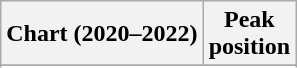<table class="wikitable plainrowheaders sortable" style="text-align:center">
<tr>
<th scope="col">Chart (2020–2022)</th>
<th scope="col">Peak<br>position</th>
</tr>
<tr>
</tr>
<tr>
</tr>
</table>
